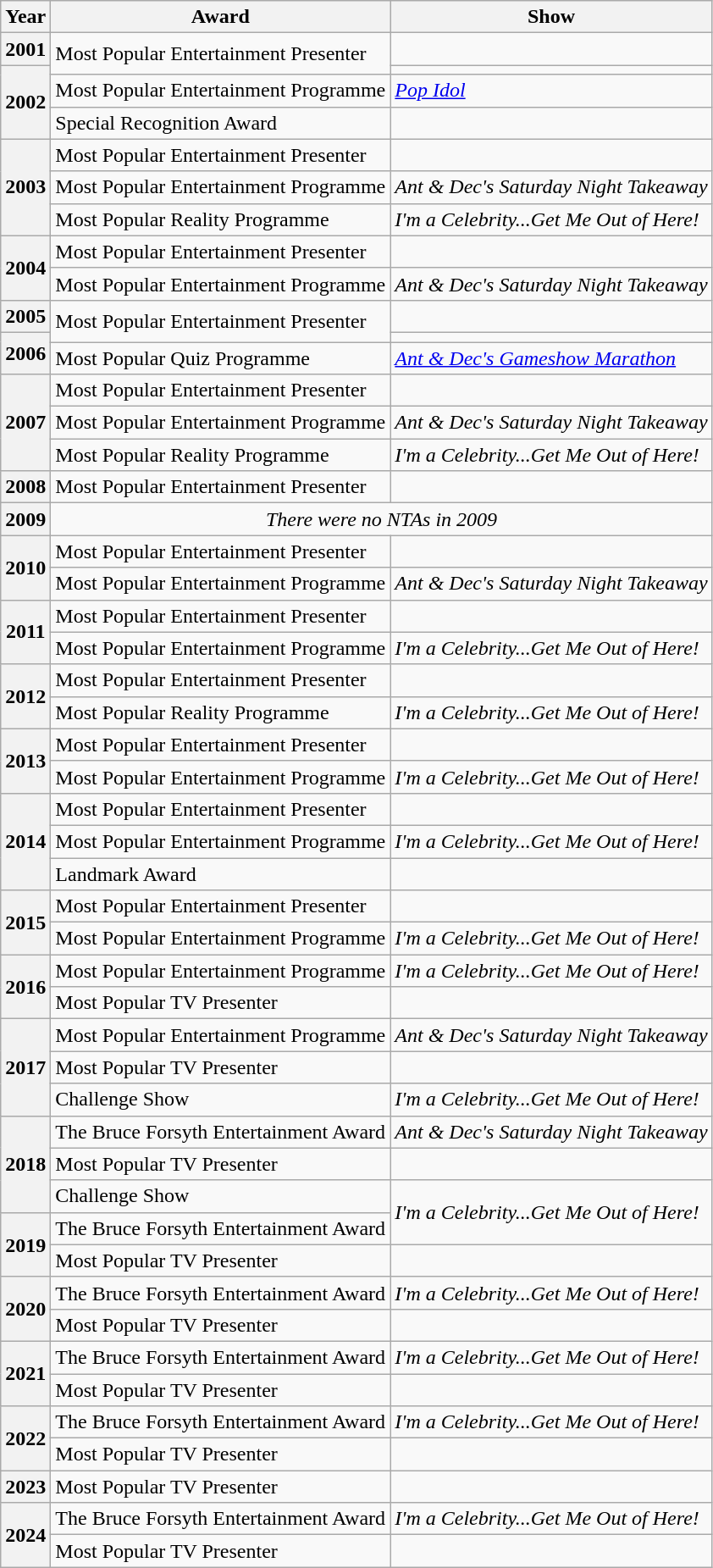<table class="wikitable">
<tr>
<th>Year</th>
<th>Award</th>
<th>Show</th>
</tr>
<tr>
<th scope=row>2001</th>
<td rowspan="2">Most Popular Entertainment Presenter</td>
<td></td>
</tr>
<tr>
<th scope=row rowspan=3>2002</th>
<td></td>
</tr>
<tr>
<td>Most Popular Entertainment Programme</td>
<td><em><a href='#'>Pop Idol</a></em></td>
</tr>
<tr>
<td>Special Recognition Award</td>
<td></td>
</tr>
<tr>
<th scope=row rowspan=3>2003</th>
<td>Most Popular Entertainment Presenter</td>
<td></td>
</tr>
<tr>
<td>Most Popular Entertainment Programme</td>
<td><em>Ant & Dec's Saturday Night Takeaway</em></td>
</tr>
<tr>
<td>Most Popular Reality Programme</td>
<td><em>I'm a Celebrity...Get Me Out of Here!</em></td>
</tr>
<tr>
<th scope=row rowspan=2>2004</th>
<td>Most Popular Entertainment Presenter</td>
<td></td>
</tr>
<tr>
<td>Most Popular Entertainment Programme</td>
<td><em>Ant & Dec's Saturday Night Takeaway</em></td>
</tr>
<tr>
<th scope=row>2005</th>
<td rowspan="2">Most Popular Entertainment Presenter</td>
<td></td>
</tr>
<tr>
<th scope=row rowspan=2>2006</th>
<td></td>
</tr>
<tr>
<td>Most Popular Quiz Programme</td>
<td><em><a href='#'>Ant & Dec's Gameshow Marathon</a></em></td>
</tr>
<tr>
<th scope=row rowspan=3>2007</th>
<td>Most Popular Entertainment Presenter</td>
<td></td>
</tr>
<tr>
<td>Most Popular Entertainment Programme</td>
<td><em>Ant & Dec's Saturday Night Takeaway</em></td>
</tr>
<tr>
<td>Most Popular Reality Programme</td>
<td><em>I'm a Celebrity...Get Me Out of Here!</em></td>
</tr>
<tr>
<th scope=row>2008</th>
<td>Most Popular Entertainment Presenter</td>
<td></td>
</tr>
<tr>
<th scope=row>2009</th>
<td colspan=2 align=center><em>There were no NTAs in 2009</em></td>
</tr>
<tr>
<th scope=row rowspan=2>2010</th>
<td>Most Popular Entertainment Presenter</td>
<td></td>
</tr>
<tr>
<td>Most Popular Entertainment Programme</td>
<td><em>Ant & Dec's Saturday Night Takeaway</em></td>
</tr>
<tr>
<th scope=row rowspan=2>2011</th>
<td>Most Popular Entertainment Presenter</td>
<td></td>
</tr>
<tr>
<td>Most Popular Entertainment Programme</td>
<td><em>I'm a Celebrity...Get Me Out of Here!</em></td>
</tr>
<tr>
<th scope=row rowspan=2>2012</th>
<td>Most Popular Entertainment Presenter</td>
<td></td>
</tr>
<tr>
<td>Most Popular Reality Programme</td>
<td><em>I'm a Celebrity...Get Me Out of Here!</em></td>
</tr>
<tr>
<th scope=row rowspan=2>2013</th>
<td>Most Popular Entertainment Presenter</td>
<td></td>
</tr>
<tr>
<td>Most Popular Entertainment Programme</td>
<td><em>I'm a Celebrity...Get Me Out of Here!</em></td>
</tr>
<tr>
<th scope=row rowspan=3>2014</th>
<td>Most Popular Entertainment Presenter</td>
<td></td>
</tr>
<tr>
<td>Most Popular Entertainment Programme</td>
<td><em>I'm a Celebrity...Get Me Out of Here!</em></td>
</tr>
<tr>
<td>Landmark Award</td>
<td></td>
</tr>
<tr>
<th scope=row rowspan=2>2015</th>
<td>Most Popular Entertainment Presenter</td>
<td></td>
</tr>
<tr>
<td>Most Popular Entertainment Programme</td>
<td><em>I'm a Celebrity...Get Me Out of Here!</em></td>
</tr>
<tr>
<th scope=row rowspan=2>2016</th>
<td>Most Popular Entertainment Programme</td>
<td><em>I'm a Celebrity...Get Me Out of Here!</em></td>
</tr>
<tr>
<td>Most Popular TV Presenter</td>
<td></td>
</tr>
<tr>
<th scope=row rowspan=3>2017</th>
<td>Most Popular Entertainment Programme</td>
<td><em>Ant & Dec's Saturday Night Takeaway</em></td>
</tr>
<tr>
<td>Most Popular TV Presenter</td>
<td></td>
</tr>
<tr>
<td>Challenge Show</td>
<td><em>I'm a Celebrity...Get Me Out of Here!</em></td>
</tr>
<tr>
<th scope=row rowspan=3>2018</th>
<td>The Bruce Forsyth Entertainment Award</td>
<td><em>Ant & Dec's Saturday Night Takeaway</em></td>
</tr>
<tr>
<td>Most Popular TV Presenter</td>
<td></td>
</tr>
<tr>
<td>Challenge Show</td>
<td rowspan="2"><em>I'm a Celebrity...Get Me Out of Here!</em></td>
</tr>
<tr>
<th scope=row rowspan=2>2019</th>
<td>The Bruce Forsyth Entertainment Award</td>
</tr>
<tr>
<td>Most Popular TV Presenter</td>
<td></td>
</tr>
<tr>
<th scope=row rowspan=2>2020</th>
<td>The Bruce Forsyth Entertainment Award</td>
<td><em>I'm a Celebrity...Get Me Out of Here!</em></td>
</tr>
<tr>
<td>Most Popular TV Presenter</td>
</tr>
<tr>
<th scope=row rowspan=2>2021</th>
<td>The Bruce Forsyth Entertainment Award</td>
<td><em>I'm a Celebrity...Get Me Out of Here!</em></td>
</tr>
<tr>
<td>Most Popular TV Presenter</td>
</tr>
<tr>
<th scope=row rowspan=2>2022</th>
<td>The Bruce Forsyth Entertainment Award</td>
<td><em>I'm a Celebrity...Get Me Out of Here!</em></td>
</tr>
<tr>
<td>Most Popular TV Presenter</td>
</tr>
<tr>
<th scope=row>2023</th>
<td>Most Popular TV Presenter</td>
<td></td>
</tr>
<tr>
<th scope=row rowspan=2>2024</th>
<td>The Bruce Forsyth Entertainment Award</td>
<td><em>I'm a Celebrity...Get Me Out of Here!</em></td>
</tr>
<tr>
<td>Most Popular TV Presenter</td>
</tr>
</table>
